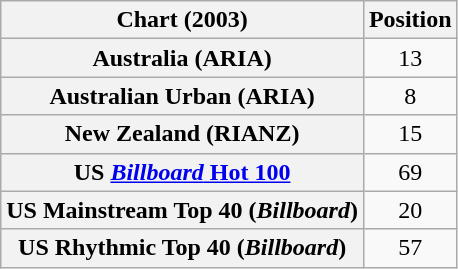<table class="wikitable sortable plainrowheaders" style="text-align:center">
<tr>
<th>Chart (2003)</th>
<th>Position</th>
</tr>
<tr>
<th scope="row">Australia (ARIA)</th>
<td>13</td>
</tr>
<tr>
<th scope="row">Australian Urban (ARIA)</th>
<td>8</td>
</tr>
<tr>
<th scope="row">New Zealand (RIANZ)</th>
<td>15</td>
</tr>
<tr>
<th scope="row">US <a href='#'><em>Billboard</em> Hot 100</a></th>
<td>69</td>
</tr>
<tr>
<th scope="row">US Mainstream Top 40 (<em>Billboard</em>)</th>
<td>20</td>
</tr>
<tr>
<th scope="row">US Rhythmic Top 40 (<em>Billboard</em>)</th>
<td>57</td>
</tr>
</table>
